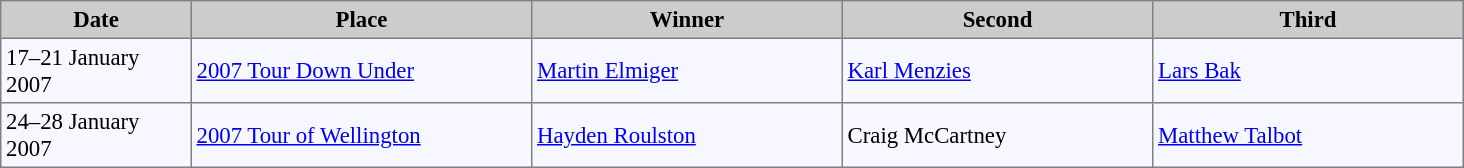<table bgcolor="#f7f8ff" cellpadding="3" cellspacing="0" border="1" style="font-size: 95%; border: gray solid 1px; border-collapse: collapse;">
<tr bgcolor="#CCCCCC">
<td align="center" width="120"><strong>Date</strong></td>
<td align="center" width="220"><strong>Place</strong></td>
<td align="center" width="200"><strong>Winner</strong></td>
<td align="center" width="200"><strong>Second</strong></td>
<td align="center" width="200"><strong>Third</strong></td>
</tr>
<tr align="left">
<td>17–21 January 2007</td>
<td> <a href='#'>2007 Tour Down Under</a></td>
<td> <a href='#'>Martin Elmiger</a></td>
<td> <a href='#'>Karl Menzies</a></td>
<td> <a href='#'>Lars Bak</a></td>
</tr>
<tr align="left">
<td>24–28 January 2007</td>
<td> <a href='#'>2007 Tour of Wellington</a></td>
<td> <a href='#'>Hayden Roulston</a></td>
<td> Craig McCartney</td>
<td> <a href='#'>Matthew Talbot</a></td>
</tr>
</table>
